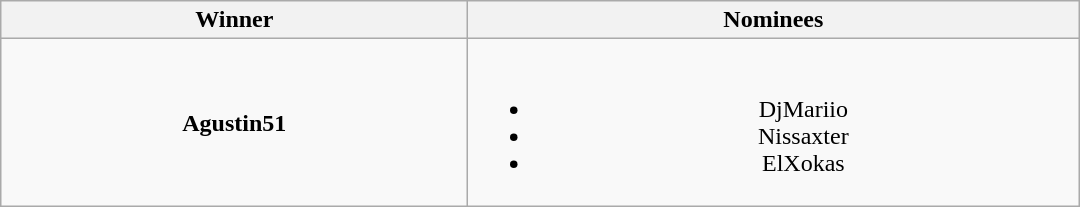<table class="wikitable" style="text-align:center;">
<tr>
<th scope="col" style="width:19em;">Winner</th>
<th scope="col" style="width:25em;">Nominees</th>
</tr>
<tr>
<td><strong> Agustin51</strong></td>
<td><br><ul><li> DjMariio</li><li> Nissaxter</li><li> ElXokas</li></ul></td>
</tr>
</table>
